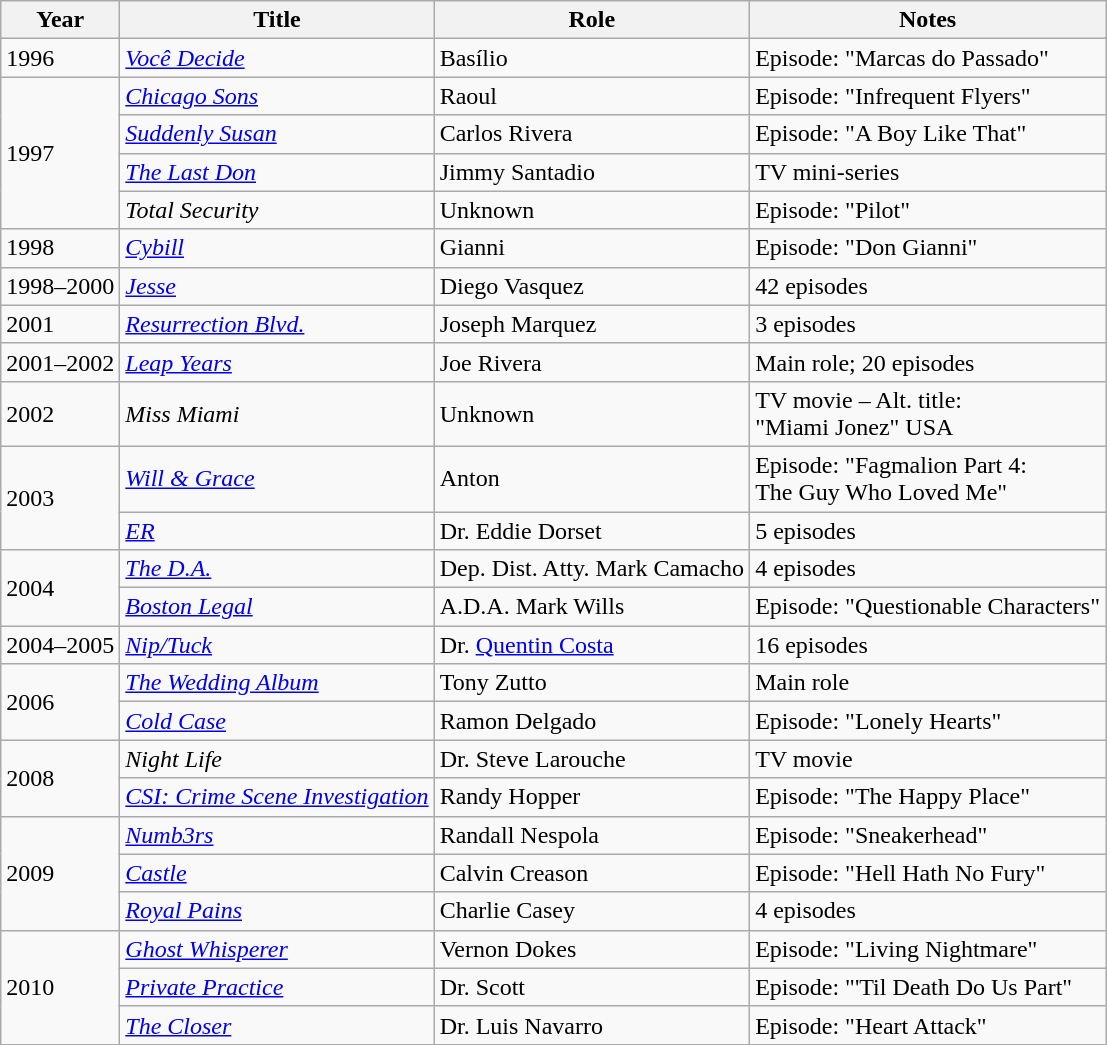<table class="wikitable sortable plainrowheaders">
<tr>
<th scope="col">Year</th>
<th scope="col">Title</th>
<th scope="col">Role</th>
<th scope="col" class="unsortable">Notes</th>
</tr>
<tr>
<td>1996</td>
<td><em><a href='#'>Você Decide</a></em></td>
<td>Basílio</td>
<td>Episode: "Marcas do Passado"</td>
</tr>
<tr>
<td rowspan="4">1997</td>
<td><em><a href='#'>Chicago Sons</a></em></td>
<td>Raoul</td>
<td>Episode: "Infrequent Flyers"</td>
</tr>
<tr>
<td><em><a href='#'>Suddenly Susan</a></em></td>
<td>Carlos Rivera</td>
<td>Episode: "A Boy Like That"</td>
</tr>
<tr>
<td><em><a href='#'>The Last Don</a></em></td>
<td>Jimmy Santadio</td>
<td>TV mini-series</td>
</tr>
<tr>
<td><em>Total Security</em></td>
<td>Unknown</td>
<td>Episode: "Pilot"</td>
</tr>
<tr>
<td>1998</td>
<td><em><a href='#'>Cybill</a></em></td>
<td>Gianni</td>
<td>Episode: "Don Gianni"</td>
</tr>
<tr>
<td>1998–2000</td>
<td><em><a href='#'>Jesse</a></em></td>
<td>Diego Vasquez</td>
<td>42 episodes</td>
</tr>
<tr>
<td>2001</td>
<td><em><a href='#'>Resurrection Blvd.</a></em></td>
<td>Joseph Marquez</td>
<td>3 episodes</td>
</tr>
<tr>
<td>2001–2002</td>
<td><em><a href='#'>Leap Years</a></em></td>
<td>Joe Rivera</td>
<td>Main role; 20 episodes</td>
</tr>
<tr>
<td>2002</td>
<td><em>Miss Miami</em></td>
<td>Unknown</td>
<td>TV movie – Alt. title:<br>"Miami Jonez" USA</td>
</tr>
<tr>
<td rowspan="2">2003</td>
<td><em><a href='#'>Will & Grace</a></em></td>
<td>Anton</td>
<td>Episode: "Fagmalion Part 4:<br>The Guy Who Loved Me"</td>
</tr>
<tr>
<td><em><a href='#'>ER</a></em></td>
<td>Dr. Eddie Dorset</td>
<td>5 episodes</td>
</tr>
<tr>
<td rowspan="2">2004</td>
<td><em><a href='#'>The D.A.</a></em></td>
<td>Dep. Dist. Atty. Mark Camacho</td>
<td>4 episodes</td>
</tr>
<tr>
<td><em><a href='#'>Boston Legal</a></em></td>
<td>A.D.A. Mark Wills</td>
<td>Episode: "Questionable Characters"</td>
</tr>
<tr>
<td>2004–2005</td>
<td><em><a href='#'>Nip/Tuck</a></em></td>
<td>Dr. <a href='#'>Quentin Costa</a></td>
<td>16 episodes</td>
</tr>
<tr>
<td rowspan="2">2006</td>
<td><em><a href='#'>The Wedding Album</a></em></td>
<td>Tony Zutto</td>
<td>Main role</td>
</tr>
<tr>
<td><em><a href='#'>Cold Case</a></em></td>
<td>Ramon Delgado</td>
<td>Episode: "Lonely Hearts"</td>
</tr>
<tr>
<td rowspan="2">2008</td>
<td><em>Night Life</em></td>
<td>Dr. Steve Larouche</td>
<td>TV movie</td>
</tr>
<tr>
<td><em><a href='#'>CSI: Crime Scene Investigation</a></em></td>
<td>Randy Hopper</td>
<td>Episode: "The Happy Place"</td>
</tr>
<tr>
<td rowspan="3">2009</td>
<td><em><a href='#'>Numb3rs</a></em></td>
<td>Randall Nespola</td>
<td>Episode: "Sneakerhead"</td>
</tr>
<tr>
<td><em><a href='#'>Castle</a></em></td>
<td>Calvin Creason</td>
<td>Episode: "Hell Hath No Fury"</td>
</tr>
<tr>
<td><em><a href='#'>Royal Pains</a></em></td>
<td>Charlie Casey</td>
<td>4 episodes</td>
</tr>
<tr>
<td rowspan="3">2010</td>
<td><em><a href='#'>Ghost Whisperer</a></em></td>
<td>Vernon Dokes</td>
<td>Episode: "Living Nightmare"</td>
</tr>
<tr>
<td><em><a href='#'>Private Practice</a></em></td>
<td>Dr. Scott</td>
<td>Episode: "'Til Death Do Us Part"</td>
</tr>
<tr>
<td><em><a href='#'>The Closer</a></em></td>
<td>Dr. Luis Navarro</td>
<td>Episode: "Heart Attack"</td>
</tr>
</table>
